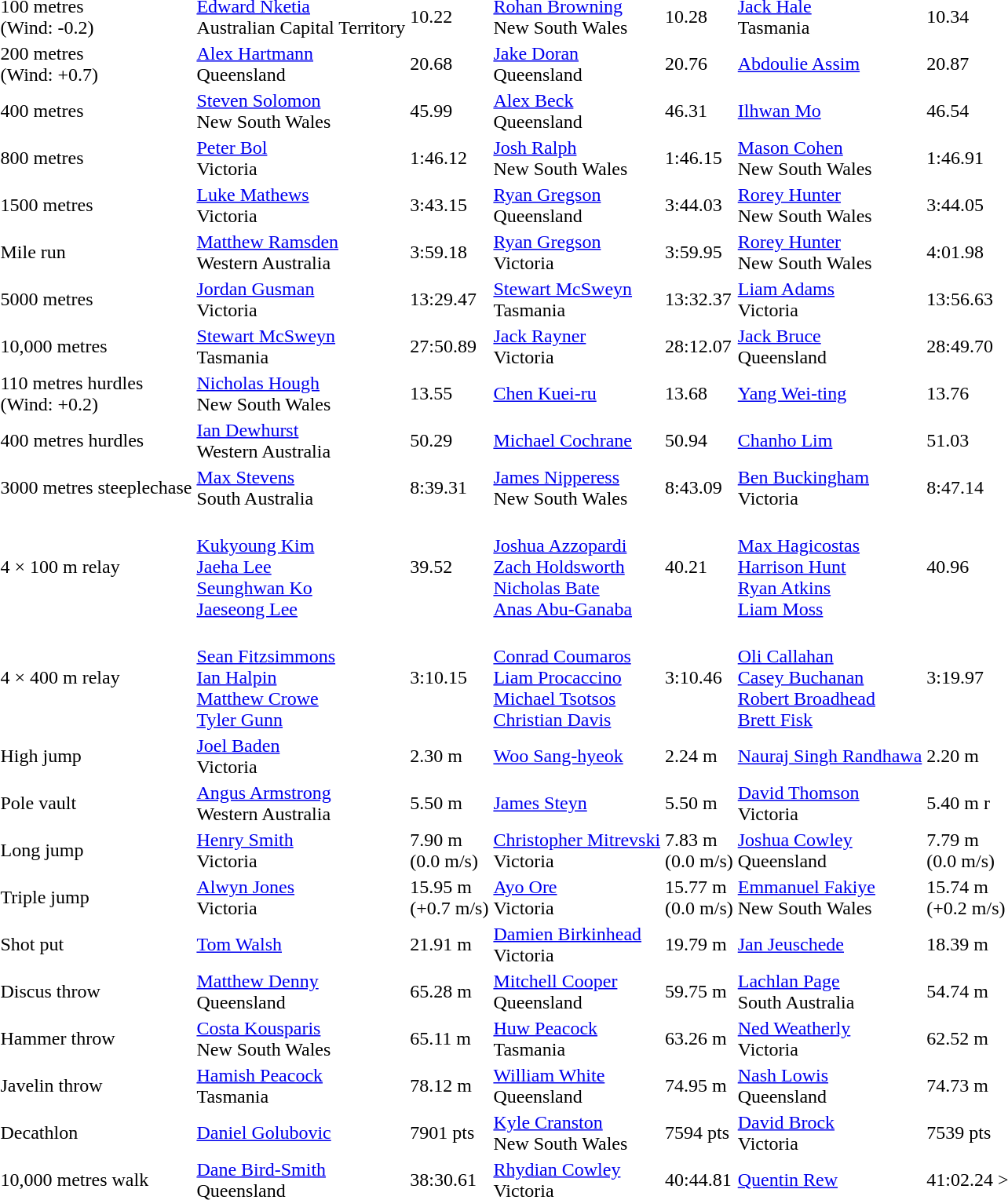<table>
<tr>
<td>100 metres<br>(Wind: -0.2)</td>
<td><a href='#'>Edward Nketia</a><br>Australian Capital Territory</td>
<td>10.22</td>
<td><a href='#'>Rohan Browning</a><br>New South Wales</td>
<td>10.28</td>
<td><a href='#'>Jack Hale</a><br>Tasmania</td>
<td>10.34</td>
</tr>
<tr>
<td>200 metres<br>(Wind: +0.7)</td>
<td><a href='#'>Alex Hartmann</a><br>Queensland</td>
<td>20.68</td>
<td><a href='#'>Jake Doran</a><br>Queensland</td>
<td>20.76</td>
<td><a href='#'>Abdoulie Assim</a><br></td>
<td>20.87</td>
</tr>
<tr>
<td>400 metres</td>
<td><a href='#'>Steven Solomon</a><br>New South Wales</td>
<td>45.99</td>
<td><a href='#'>Alex Beck</a><br>Queensland</td>
<td>46.31</td>
<td><a href='#'>Ilhwan Mo</a><br></td>
<td>46.54</td>
</tr>
<tr>
<td>800 metres</td>
<td><a href='#'>Peter Bol</a><br>Victoria</td>
<td>1:46.12</td>
<td><a href='#'>Josh Ralph</a><br>New South Wales</td>
<td>1:46.15</td>
<td><a href='#'>Mason Cohen</a><br>New South Wales</td>
<td>1:46.91</td>
</tr>
<tr>
<td>1500 metres</td>
<td><a href='#'>Luke Mathews</a><br>Victoria</td>
<td>3:43.15</td>
<td><a href='#'>Ryan Gregson</a><br>Queensland</td>
<td>3:44.03</td>
<td><a href='#'>Rorey Hunter</a><br>New South Wales</td>
<td>3:44.05</td>
</tr>
<tr>
<td>Mile run</td>
<td><a href='#'>Matthew Ramsden</a><br>Western Australia</td>
<td>3:59.18</td>
<td><a href='#'>Ryan Gregson</a><br>Victoria</td>
<td>3:59.95</td>
<td><a href='#'>Rorey Hunter</a><br>New South Wales</td>
<td>4:01.98</td>
</tr>
<tr>
<td>5000 metres</td>
<td><a href='#'>Jordan Gusman</a><br>Victoria</td>
<td>13:29.47</td>
<td><a href='#'>Stewart McSweyn</a><br>Tasmania</td>
<td>13:32.37</td>
<td><a href='#'>Liam Adams</a><br>Victoria</td>
<td>13:56.63</td>
</tr>
<tr>
<td>10,000 metres</td>
<td><a href='#'>Stewart McSweyn</a><br>Tasmania</td>
<td>27:50.89</td>
<td><a href='#'>Jack Rayner</a><br>Victoria</td>
<td>28:12.07</td>
<td><a href='#'>Jack Bruce</a><br>Queensland</td>
<td>28:49.70</td>
</tr>
<tr>
<td>110 metres hurdles<br>(Wind: +0.2)</td>
<td><a href='#'>Nicholas Hough</a><br>New South Wales</td>
<td>13.55</td>
<td><a href='#'>Chen Kuei-ru</a><br></td>
<td>13.68</td>
<td><a href='#'>Yang Wei-ting</a><br></td>
<td>13.76</td>
</tr>
<tr>
<td>400 metres hurdles</td>
<td><a href='#'>Ian Dewhurst</a><br>Western Australia</td>
<td>50.29</td>
<td><a href='#'>Michael Cochrane</a><br></td>
<td>50.94</td>
<td><a href='#'>Chanho Lim</a><br></td>
<td>51.03</td>
</tr>
<tr>
<td>3000 metres steeplechase</td>
<td><a href='#'>Max Stevens</a><br>South Australia</td>
<td>8:39.31</td>
<td><a href='#'>James Nipperess</a><br>New South Wales</td>
<td>8:43.09</td>
<td><a href='#'>Ben Buckingham</a><br>Victoria</td>
<td>8:47.14</td>
</tr>
<tr>
<td>4 × 100 m relay</td>
<td><br><a href='#'>Kukyoung Kim</a><br><a href='#'>Jaeha Lee</a><br><a href='#'>Seunghwan Ko</a><br><a href='#'>Jaeseong Lee</a></td>
<td>39.52</td>
<td><br><a href='#'>Joshua Azzopardi</a><br><a href='#'>Zach Holdsworth</a><br><a href='#'>Nicholas Bate</a><br><a href='#'>Anas Abu-Ganaba</a></td>
<td>40.21</td>
<td><br><a href='#'>Max Hagicostas</a><br><a href='#'>Harrison Hunt</a><br><a href='#'>Ryan Atkins</a><br><a href='#'>Liam Moss</a></td>
<td>40.96</td>
</tr>
<tr>
<td>4 × 400 m relay</td>
<td><br><a href='#'>Sean Fitzsimmons</a><br><a href='#'>Ian Halpin</a><br><a href='#'>Matthew Crowe</a><br><a href='#'>Tyler Gunn</a></td>
<td>3:10.15</td>
<td><br><a href='#'>Conrad Coumaros</a><br><a href='#'>Liam Procaccino</a><br><a href='#'>Michael Tsotsos</a><br><a href='#'>Christian Davis</a></td>
<td>3:10.46</td>
<td><br><a href='#'>Oli Callahan</a><br><a href='#'>Casey Buchanan</a><br><a href='#'>Robert Broadhead</a><br><a href='#'>Brett Fisk</a></td>
<td>3:19.97</td>
</tr>
<tr>
<td>High jump</td>
<td><a href='#'>Joel Baden</a><br>Victoria</td>
<td>2.30 m</td>
<td><a href='#'>Woo Sang-hyeok</a><br></td>
<td>2.24 m</td>
<td><a href='#'>Nauraj Singh Randhawa</a><br></td>
<td>2.20 m</td>
</tr>
<tr>
<td>Pole vault</td>
<td><a href='#'>Angus Armstrong</a><br>Western Australia</td>
<td>5.50 m</td>
<td><a href='#'>James Steyn</a><br></td>
<td>5.50 m</td>
<td><a href='#'>David Thomson</a><br>Victoria</td>
<td>5.40 m r</td>
</tr>
<tr>
<td>Long jump</td>
<td><a href='#'>Henry Smith</a><br>Victoria</td>
<td>7.90 m<br>(0.0 m/s)</td>
<td><a href='#'>Christopher Mitrevski</a><br>Victoria</td>
<td>7.83 m<br>(0.0 m/s)</td>
<td><a href='#'>Joshua Cowley</a><br>Queensland</td>
<td>7.79 m<br>(0.0 m/s)</td>
</tr>
<tr>
<td>Triple jump</td>
<td><a href='#'>Alwyn Jones</a><br>Victoria</td>
<td>15.95 m <br>(+0.7 m/s)</td>
<td><a href='#'>Ayo Ore</a><br>Victoria</td>
<td>15.77 m<br>(0.0 m/s)</td>
<td><a href='#'>Emmanuel Fakiye</a><br>New South Wales</td>
<td>15.74 m <br>(+0.2 m/s)</td>
</tr>
<tr>
<td>Shot put</td>
<td><a href='#'>Tom Walsh</a><br></td>
<td>21.91 m</td>
<td><a href='#'>Damien Birkinhead</a><br>Victoria</td>
<td>19.79 m</td>
<td><a href='#'>Jan Jeuschede</a><br></td>
<td>18.39 m</td>
</tr>
<tr>
<td>Discus throw</td>
<td><a href='#'>Matthew Denny</a><br>Queensland</td>
<td>65.28 m</td>
<td><a href='#'>Mitchell Cooper</a><br>Queensland</td>
<td>59.75 m</td>
<td><a href='#'>Lachlan Page</a><br>South Australia</td>
<td>54.74 m</td>
</tr>
<tr>
<td>Hammer throw</td>
<td><a href='#'>Costa Kousparis</a><br>New South Wales</td>
<td>65.11 m</td>
<td><a href='#'>Huw Peacock</a><br>Tasmania</td>
<td>63.26 m</td>
<td><a href='#'>Ned Weatherly</a><br>Victoria</td>
<td>62.52 m</td>
</tr>
<tr>
<td>Javelin throw</td>
<td><a href='#'>Hamish Peacock</a><br>Tasmania</td>
<td>78.12 m</td>
<td><a href='#'>William White</a><br>Queensland</td>
<td>74.95 m</td>
<td><a href='#'>Nash Lowis</a><br>Queensland</td>
<td>74.73 m</td>
</tr>
<tr>
<td>Decathlon</td>
<td><a href='#'>Daniel Golubovic</a><br></td>
<td>7901 pts</td>
<td><a href='#'>Kyle Cranston</a><br>New South Wales</td>
<td>7594 pts</td>
<td><a href='#'>David Brock</a><br>Victoria</td>
<td>7539 pts</td>
</tr>
<tr>
<td>10,000 metres walk</td>
<td><a href='#'>Dane Bird-Smith</a><br>Queensland</td>
<td>38:30.61</td>
<td><a href='#'>Rhydian Cowley</a><br>Victoria</td>
<td>40:44.81</td>
<td><a href='#'>Quentin Rew</a><br></td>
<td>41:02.24 ></td>
</tr>
<tr>
</tr>
</table>
